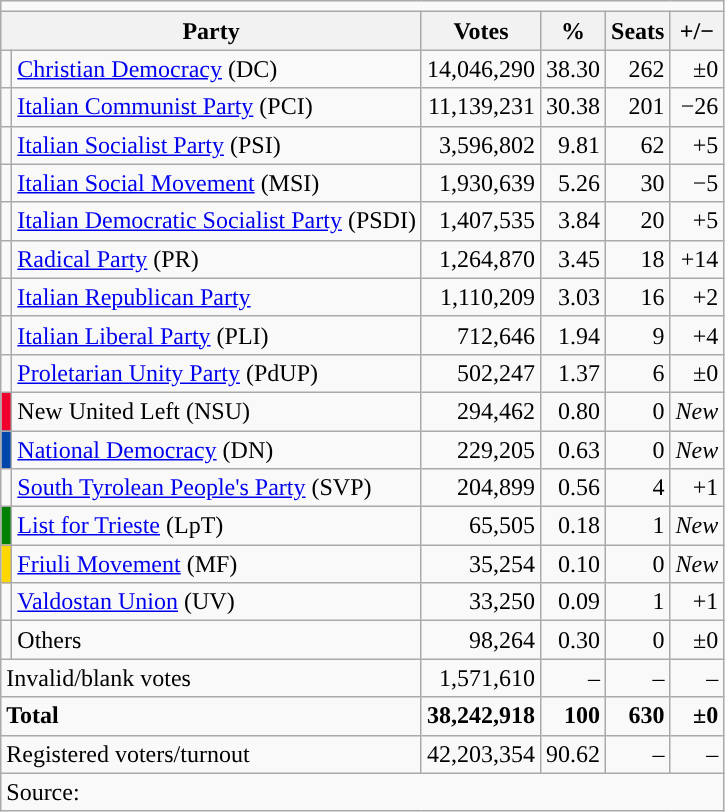<table class="wikitable" style="text-align:right">
<tr>
<td colspan="6"></td>
</tr>
<tr>
<th colspan=2>Party</th>
<th>Votes</th>
<th>%</th>
<th>Seats</th>
<th>+/−</th>
</tr>
<tr>
<td style="background-color:"></td>
<td align=left><a href='#'>Christian Democracy</a> (DC)</td>
<td>14,046,290</td>
<td>38.30</td>
<td>262</td>
<td>±0</td>
</tr>
<tr>
<td style="background-color:"></td>
<td align=left><a href='#'>Italian Communist Party</a> (PCI)</td>
<td>11,139,231</td>
<td>30.38</td>
<td>201</td>
<td><span>−26</span></td>
</tr>
<tr>
<td style="background-color:"></td>
<td align=left><a href='#'>Italian Socialist Party</a> (PSI)</td>
<td>3,596,802</td>
<td>9.81</td>
<td>62</td>
<td><span>+5</span></td>
</tr>
<tr>
<td style="background-color:"></td>
<td align=left><a href='#'>Italian Social Movement</a> (MSI)</td>
<td>1,930,639</td>
<td>5.26</td>
<td>30</td>
<td><span>−5</span></td>
</tr>
<tr>
<td style="background-color:"></td>
<td align=left><a href='#'>Italian Democratic Socialist Party</a> (PSDI)</td>
<td>1,407,535</td>
<td>3.84</td>
<td>20</td>
<td><span>+5</span></td>
</tr>
<tr>
<td style="background-color:"></td>
<td align=left><a href='#'>Radical Party</a> (PR)</td>
<td>1,264,870</td>
<td>3.45</td>
<td>18</td>
<td><span>+14</span></td>
</tr>
<tr>
<td style="background-color:"></td>
<td align=left><a href='#'>Italian Republican Party</a></td>
<td>1,110,209</td>
<td>3.03</td>
<td>16</td>
<td><span>+2</span></td>
</tr>
<tr>
<td style="background-color:"></td>
<td align=left><a href='#'>Italian Liberal Party</a> (PLI)</td>
<td>712,646</td>
<td>1.94</td>
<td>9</td>
<td><span>+4</span></td>
</tr>
<tr>
<td style="background-color:"></td>
<td align=left><a href='#'>Proletarian Unity Party</a> (PdUP)</td>
<td>502,247</td>
<td>1.37</td>
<td>6</td>
<td>±0</td>
</tr>
<tr>
<td style="background-color:#F0002D"></td>
<td align=left>New United Left (NSU)</td>
<td>294,462</td>
<td>0.80</td>
<td>0</td>
<td><em>New</em></td>
</tr>
<tr>
<td style="background-color:#0045AA"></td>
<td align=left><a href='#'>National Democracy</a> (DN)</td>
<td>229,205</td>
<td>0.63</td>
<td>0</td>
<td><em>New</em></td>
</tr>
<tr>
<td style="background-color:"></td>
<td align=left><a href='#'>South Tyrolean People's Party</a> (SVP)</td>
<td>204,899</td>
<td>0.56</td>
<td>4</td>
<td><span>+1</span></td>
</tr>
<tr>
<td style="background-color:green"></td>
<td align=left><a href='#'>List for Trieste</a> (LpT)</td>
<td>65,505</td>
<td>0.18</td>
<td>1</td>
<td><em>New</em></td>
</tr>
<tr>
<td style="background-color:gold"></td>
<td align=left><a href='#'>Friuli Movement</a> (MF)</td>
<td>35,254</td>
<td>0.10</td>
<td>0</td>
<td><em>New</em></td>
</tr>
<tr>
<td style="background-color:"></td>
<td align=left><a href='#'>Valdostan Union</a> (UV)</td>
<td>33,250</td>
<td>0.09</td>
<td>1</td>
<td><span>+1</span></td>
</tr>
<tr>
<td style="background-color:"></td>
<td align=left>Others</td>
<td>98,264</td>
<td>0.30</td>
<td>0</td>
<td>±0</td>
</tr>
<tr>
<td align=left colspan=2>Invalid/blank votes</td>
<td>1,571,610</td>
<td>–</td>
<td>–</td>
<td>–</td>
</tr>
<tr>
<td align=left colspan=2><strong>Total</strong></td>
<td><strong>38,242,918</strong></td>
<td><strong>100</strong></td>
<td><strong>630</strong></td>
<td><strong>±0</strong></td>
</tr>
<tr>
<td align=left colspan=2>Registered voters/turnout</td>
<td>42,203,354</td>
<td>90.62</td>
<td>–</td>
<td>–</td>
</tr>
<tr>
<td align=left colspan=6>Source: </td>
</tr>
</table>
